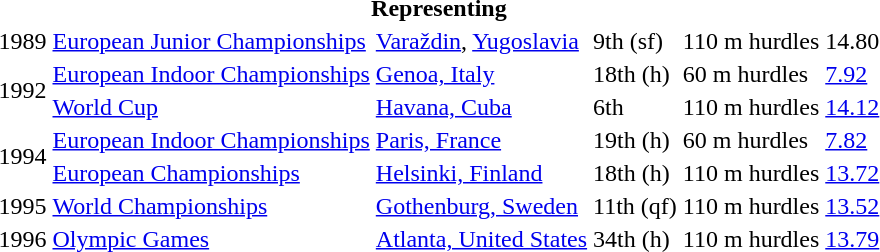<table>
<tr>
<th colspan="6">Representing </th>
</tr>
<tr>
<td>1989</td>
<td><a href='#'>European Junior Championships</a></td>
<td><a href='#'>Varaždin</a>, <a href='#'>Yugoslavia</a></td>
<td>9th (sf)</td>
<td>110 m hurdles</td>
<td>14.80</td>
</tr>
<tr>
<td rowspan=2>1992</td>
<td><a href='#'>European Indoor Championships</a></td>
<td><a href='#'>Genoa, Italy</a></td>
<td>18th (h)</td>
<td>60 m hurdles</td>
<td><a href='#'>7.92</a></td>
</tr>
<tr>
<td><a href='#'>World Cup</a></td>
<td><a href='#'>Havana, Cuba</a></td>
<td>6th</td>
<td>110 m hurdles</td>
<td><a href='#'>14.12</a></td>
</tr>
<tr>
<td rowspan=2>1994</td>
<td><a href='#'>European Indoor Championships</a></td>
<td><a href='#'>Paris, France</a></td>
<td>19th (h)</td>
<td>60 m hurdles</td>
<td><a href='#'>7.82</a></td>
</tr>
<tr>
<td><a href='#'>European Championships</a></td>
<td><a href='#'>Helsinki, Finland</a></td>
<td>18th (h)</td>
<td>110 m hurdles</td>
<td><a href='#'>13.72</a></td>
</tr>
<tr>
<td>1995</td>
<td><a href='#'>World Championships</a></td>
<td><a href='#'>Gothenburg, Sweden</a></td>
<td>11th (qf)</td>
<td>110 m hurdles</td>
<td><a href='#'>13.52</a></td>
</tr>
<tr>
<td>1996</td>
<td><a href='#'>Olympic Games</a></td>
<td><a href='#'>Atlanta, United States</a></td>
<td>34th (h)</td>
<td>110 m hurdles</td>
<td><a href='#'>13.79</a></td>
</tr>
</table>
